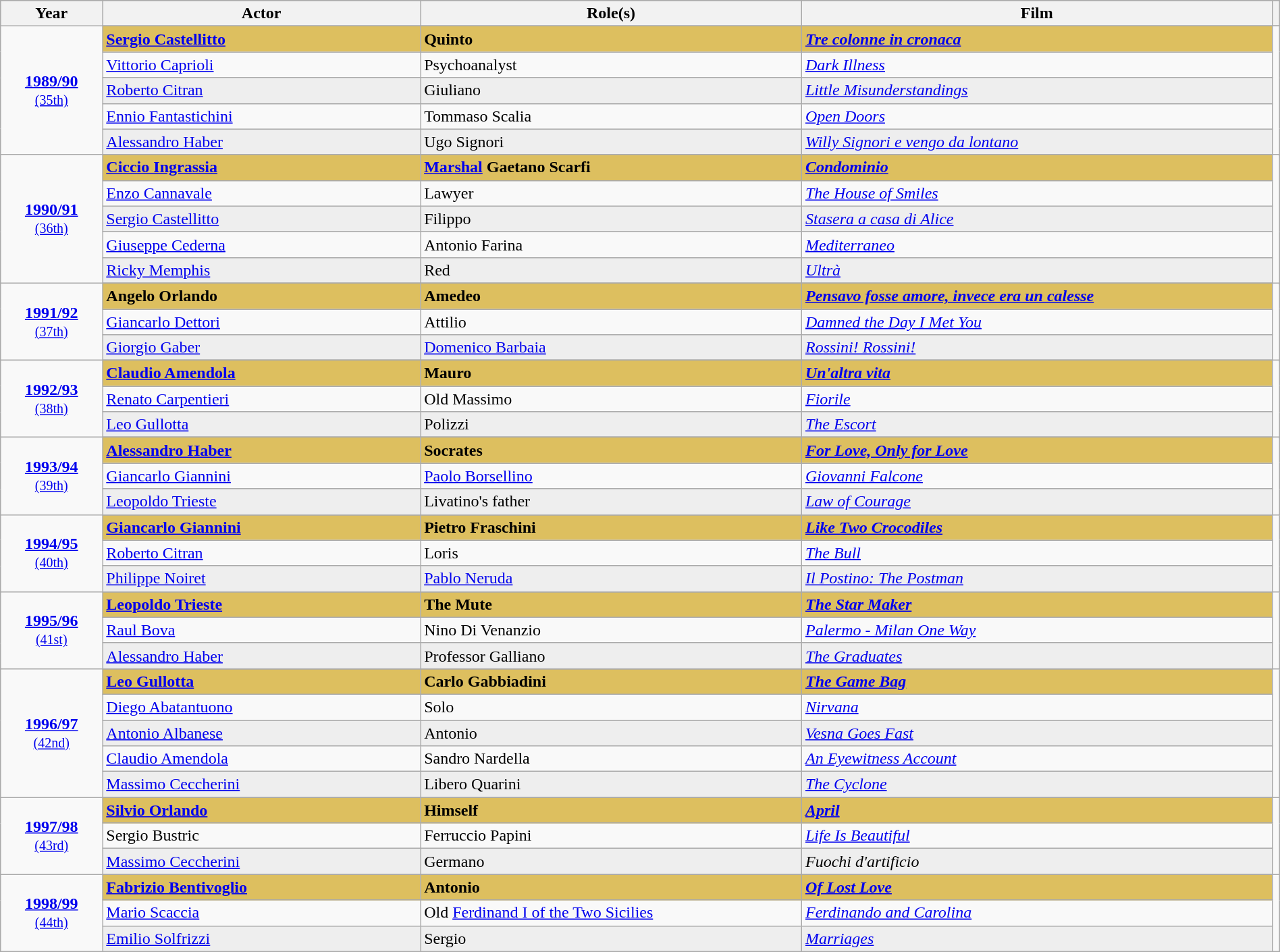<table class="wikitable" style="width:100%">
<tr bgcolor="#bebebe">
<th width="8%">Year</th>
<th width="25%">Actor</th>
<th width="30%">Role(s)</th>
<th width="70%">Film</th>
<th width="2%" class="unstable"></th>
</tr>
<tr>
<td rowspan=6 style="text-align:center"><strong><a href='#'>1989/90</a></strong><br><small><a href='#'>(35th)</a></small></td>
</tr>
<tr>
<td style="background:#DDBF5F"><strong><a href='#'>Sergio Castellitto</a></strong></td>
<td style="background:#DDBF5F"><strong>Quinto</strong></td>
<td style="background:#DDBF5F"><strong><em><a href='#'>Tre colonne in cronaca</a></em></strong></td>
<td rowspan=6 style="text-align:center"></td>
</tr>
<tr>
<td><a href='#'>Vittorio Caprioli</a></td>
<td>Psychoanalyst</td>
<td><em><a href='#'>Dark Illness</a></em></td>
</tr>
<tr style="background:#eee;">
<td><a href='#'>Roberto Citran</a></td>
<td>Giuliano</td>
<td><em><a href='#'>Little Misunderstandings</a></em></td>
</tr>
<tr>
<td><a href='#'>Ennio Fantastichini</a></td>
<td>Tommaso Scalia</td>
<td><em><a href='#'>Open Doors</a></em></td>
</tr>
<tr style="background:#eee;">
<td><a href='#'>Alessandro Haber</a></td>
<td>Ugo Signori</td>
<td><em><a href='#'>Willy Signori e vengo da lontano</a></em></td>
</tr>
<tr>
<td rowspan=6 style="text-align:center"><strong><a href='#'>1990/91</a></strong><br><small><a href='#'>(36th)</a></small></td>
</tr>
<tr>
<td style="background:#DDBF5F"><strong><a href='#'>Ciccio Ingrassia</a></strong></td>
<td style="background:#DDBF5F"><strong><a href='#'>Marshal</a> Gaetano Scarfi</strong></td>
<td style="background:#DDBF5F"><strong><em><a href='#'>Condominio</a></em></strong></td>
<td rowspan=6 style="text-align:center"></td>
</tr>
<tr>
<td><a href='#'>Enzo Cannavale</a></td>
<td>Lawyer</td>
<td><em><a href='#'>The House of Smiles</a></em></td>
</tr>
<tr style="background:#eee;">
<td><a href='#'>Sergio Castellitto</a></td>
<td>Filippo</td>
<td><em><a href='#'>Stasera a casa di Alice</a></em></td>
</tr>
<tr>
<td><a href='#'>Giuseppe Cederna</a></td>
<td>Antonio Farina</td>
<td><em><a href='#'>Mediterraneo</a></em></td>
</tr>
<tr style="background:#eee;">
<td><a href='#'>Ricky Memphis</a></td>
<td>Red</td>
<td><em><a href='#'>Ultrà</a></em></td>
</tr>
<tr>
<td rowspan=4 style="text-align:center"><strong><a href='#'>1991/92</a></strong><br><small><a href='#'>(37th)</a></small></td>
</tr>
<tr>
<td style="background:#DDBF5F"><strong>Angelo Orlando</strong></td>
<td style="background:#DDBF5F"><strong>Amedeo</strong></td>
<td style="background:#DDBF5F"><strong><em><a href='#'>Pensavo fosse amore, invece era un calesse</a></em></strong></td>
<td rowspan=4 style="text-align:center"></td>
</tr>
<tr>
<td><a href='#'>Giancarlo Dettori</a></td>
<td>Attilio</td>
<td><em><a href='#'>Damned the Day I Met You</a></em></td>
</tr>
<tr style="background:#eee;">
<td><a href='#'>Giorgio Gaber</a></td>
<td><a href='#'>Domenico Barbaia</a></td>
<td><em><a href='#'>Rossini! Rossini!</a></em></td>
</tr>
<tr>
<td rowspan=4 style="text-align:center"><strong><a href='#'>1992/93</a></strong><br><small><a href='#'>(38th)</a></small></td>
</tr>
<tr>
<td style="background:#DDBF5F"><strong><a href='#'>Claudio Amendola</a></strong></td>
<td style="background:#DDBF5F"><strong>Mauro</strong></td>
<td style="background:#DDBF5F"><strong><em><a href='#'>Un'altra vita</a></em></strong></td>
<td rowspan=4 style="text-align:center"></td>
</tr>
<tr>
<td><a href='#'>Renato Carpentieri</a></td>
<td>Old Massimo</td>
<td><em><a href='#'>Fiorile</a></em></td>
</tr>
<tr style="background:#eee;">
<td><a href='#'>Leo Gullotta</a></td>
<td>Polizzi</td>
<td><em><a href='#'>The Escort</a></em></td>
</tr>
<tr>
<td rowspan=4 style="text-align:center"><strong><a href='#'>1993/94</a></strong><br><small><a href='#'>(39th)</a></small></td>
</tr>
<tr>
<td style="background:#DDBF5F"><strong><a href='#'>Alessandro Haber</a></strong></td>
<td style="background:#DDBF5F"><strong>Socrates</strong></td>
<td style="background:#DDBF5F"><strong><em><a href='#'>For Love, Only for Love</a></em></strong></td>
<td rowspan=4 style="text-align:center"></td>
</tr>
<tr>
<td><a href='#'>Giancarlo Giannini</a></td>
<td><a href='#'>Paolo Borsellino</a></td>
<td><em><a href='#'>Giovanni Falcone</a></em></td>
</tr>
<tr style="background:#eee;">
<td><a href='#'>Leopoldo Trieste</a></td>
<td>Livatino's father</td>
<td><em><a href='#'>Law of Courage</a></em></td>
</tr>
<tr>
<td rowspan=4 style="text-align:center"><strong><a href='#'>1994/95</a></strong><br><small><a href='#'>(40th)</a></small></td>
</tr>
<tr>
<td style="background:#DDBF5F"><strong><a href='#'>Giancarlo Giannini</a></strong></td>
<td style="background:#DDBF5F"><strong>Pietro Fraschini</strong></td>
<td style="background:#DDBF5F"><strong><em><a href='#'>Like Two Crocodiles</a></em></strong></td>
<td rowspan=4 style="text-align:center"></td>
</tr>
<tr>
<td><a href='#'>Roberto Citran</a></td>
<td>Loris</td>
<td><em><a href='#'>The Bull</a></em></td>
</tr>
<tr style="background:#eee;">
<td><a href='#'>Philippe Noiret</a></td>
<td><a href='#'>Pablo Neruda</a></td>
<td><em><a href='#'>Il Postino: The Postman</a></em></td>
</tr>
<tr>
<td rowspan=4 style="text-align:center"><strong><a href='#'>1995/96</a></strong><br><small><a href='#'>(41st)</a></small></td>
</tr>
<tr>
<td style="background:#DDBF5F"><strong><a href='#'>Leopoldo Trieste</a></strong></td>
<td style="background:#DDBF5F"><strong>The Mute</strong></td>
<td style="background:#DDBF5F"><strong><em><a href='#'>The Star Maker</a></em></strong></td>
<td rowspan=4 style="text-align:center"></td>
</tr>
<tr>
<td><a href='#'>Raul Bova</a></td>
<td>Nino Di Venanzio</td>
<td><em><a href='#'>Palermo - Milan One Way</a></em></td>
</tr>
<tr style="background:#eee;">
<td><a href='#'>Alessandro Haber</a></td>
<td>Professor Galliano</td>
<td><em><a href='#'>The Graduates</a></em></td>
</tr>
<tr>
<td rowspan=6 style="text-align:center"><strong><a href='#'>1996/97</a></strong><br><small><a href='#'>(42nd)</a></small></td>
</tr>
<tr>
<td style="background:#DDBF5F"><strong><a href='#'>Leo Gullotta</a></strong></td>
<td style="background:#DDBF5F"><strong>Carlo Gabbiadini</strong></td>
<td style="background:#DDBF5F"><strong><em><a href='#'>The Game Bag</a></em></strong></td>
<td rowspan=6 style="text-align:center"></td>
</tr>
<tr>
<td><a href='#'>Diego Abatantuono</a></td>
<td>Solo</td>
<td><em><a href='#'>Nirvana</a></em></td>
</tr>
<tr style="background:#eee;">
<td><a href='#'>Antonio Albanese</a></td>
<td>Antonio</td>
<td><em><a href='#'>Vesna Goes Fast</a></em></td>
</tr>
<tr>
<td><a href='#'>Claudio Amendola</a></td>
<td>Sandro Nardella</td>
<td><em><a href='#'>An Eyewitness Account</a></em></td>
</tr>
<tr style="background:#eee;">
<td><a href='#'>Massimo Ceccherini</a></td>
<td>Libero Quarini</td>
<td><em><a href='#'>The Cyclone</a></em></td>
</tr>
<tr>
<td rowspan=4 style="text-align:center"><strong><a href='#'>1997/98</a></strong><br><small><a href='#'>(43rd)</a></small></td>
</tr>
<tr>
<td style="background:#DDBF5F"><strong><a href='#'>Silvio Orlando</a></strong></td>
<td style="background:#DDBF5F"><strong>Himself</strong></td>
<td style="background:#DDBF5F"><strong><em><a href='#'>April</a></em></strong></td>
<td rowspan=4 style="text-align:center"></td>
</tr>
<tr>
<td>Sergio Bustric</td>
<td>Ferruccio Papini</td>
<td><em><a href='#'>Life Is Beautiful</a></em></td>
</tr>
<tr style="background:#eee;">
<td><a href='#'>Massimo Ceccherini</a></td>
<td>Germano</td>
<td><em>Fuochi d'artificio</em></td>
</tr>
<tr>
<td rowspan=4 style="text-align:center"><strong><a href='#'>1998/99</a></strong><br><small><a href='#'>(44th)</a></small></td>
</tr>
<tr>
<td style="background:#DDBF5F"><strong><a href='#'>Fabrizio Bentivoglio</a></strong></td>
<td style="background:#DDBF5F"><strong>Antonio</strong></td>
<td style="background:#DDBF5F"><strong><em><a href='#'>Of Lost Love</a></em></strong></td>
<td rowspan=4 style="text-align:center"></td>
</tr>
<tr>
<td><a href='#'>Mario Scaccia</a></td>
<td>Old <a href='#'>Ferdinand I of the Two Sicilies</a></td>
<td><em><a href='#'>Ferdinando and Carolina</a></em></td>
</tr>
<tr style="background:#eee;">
<td><a href='#'>Emilio Solfrizzi</a></td>
<td>Sergio</td>
<td><em><a href='#'>Marriages</a></em></td>
</tr>
</table>
